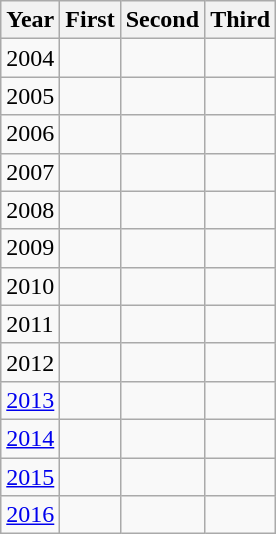<table class = "wikitable sortable">
<tr>
<th>Year</th>
<th>First</th>
<th>Second</th>
<th>Third</th>
</tr>
<tr>
<td>2004</td>
<td></td>
<td></td>
<td></td>
</tr>
<tr>
<td>2005</td>
<td></td>
<td></td>
<td></td>
</tr>
<tr>
<td>2006</td>
<td></td>
<td></td>
<td></td>
</tr>
<tr>
<td>2007</td>
<td></td>
<td></td>
<td></td>
</tr>
<tr>
<td>2008</td>
<td></td>
<td></td>
<td></td>
</tr>
<tr>
<td>2009</td>
<td></td>
<td></td>
<td></td>
</tr>
<tr>
<td>2010</td>
<td></td>
<td></td>
<td></td>
</tr>
<tr>
<td>2011</td>
<td></td>
<td></td>
<td></td>
</tr>
<tr>
<td>2012</td>
<td></td>
<td></td>
<td></td>
</tr>
<tr>
<td><a href='#'>2013</a></td>
<td></td>
<td></td>
<td></td>
</tr>
<tr>
<td><a href='#'>2014</a></td>
<td></td>
<td></td>
<td></td>
</tr>
<tr>
<td><a href='#'>2015</a></td>
<td></td>
<td></td>
<td></td>
</tr>
<tr>
<td><a href='#'>2016</a></td>
<td></td>
<td></td>
<td></td>
</tr>
</table>
